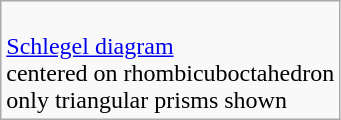<table class=wikitable>
<tr>
<td><br><a href='#'>Schlegel diagram</a><br>centered on rhombicuboctahedron<br>only triangular prisms shown</td>
</tr>
</table>
